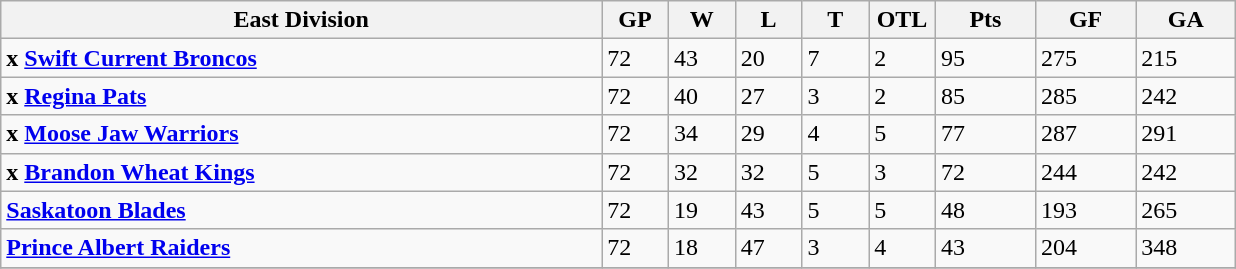<table class="wikitable">
<tr>
<th width="45%">East Division</th>
<th width="5%">GP</th>
<th width="5%">W</th>
<th width="5%">L</th>
<th width="5%">T</th>
<th width="5%">OTL</th>
<th width="7.5%">Pts</th>
<th width="7.5%">GF</th>
<th width="7.5%">GA</th>
</tr>
<tr>
<td><strong>x <a href='#'>Swift Current Broncos</a></strong></td>
<td>72</td>
<td>43</td>
<td>20</td>
<td>7</td>
<td>2</td>
<td>95</td>
<td>275</td>
<td>215</td>
</tr>
<tr>
<td><strong>x <a href='#'>Regina Pats</a></strong></td>
<td>72</td>
<td>40</td>
<td>27</td>
<td>3</td>
<td>2</td>
<td>85</td>
<td>285</td>
<td>242</td>
</tr>
<tr>
<td><strong>x <a href='#'>Moose Jaw Warriors</a></strong></td>
<td>72</td>
<td>34</td>
<td>29</td>
<td>4</td>
<td>5</td>
<td>77</td>
<td>287</td>
<td>291</td>
</tr>
<tr>
<td><strong>x <a href='#'>Brandon Wheat Kings</a></strong></td>
<td>72</td>
<td>32</td>
<td>32</td>
<td>5</td>
<td>3</td>
<td>72</td>
<td>244</td>
<td>242</td>
</tr>
<tr>
<td><strong><a href='#'>Saskatoon Blades</a></strong></td>
<td>72</td>
<td>19</td>
<td>43</td>
<td>5</td>
<td>5</td>
<td>48</td>
<td>193</td>
<td>265</td>
</tr>
<tr>
<td><strong><a href='#'>Prince Albert Raiders</a></strong></td>
<td>72</td>
<td>18</td>
<td>47</td>
<td>3</td>
<td>4</td>
<td>43</td>
<td>204</td>
<td>348</td>
</tr>
<tr>
</tr>
</table>
